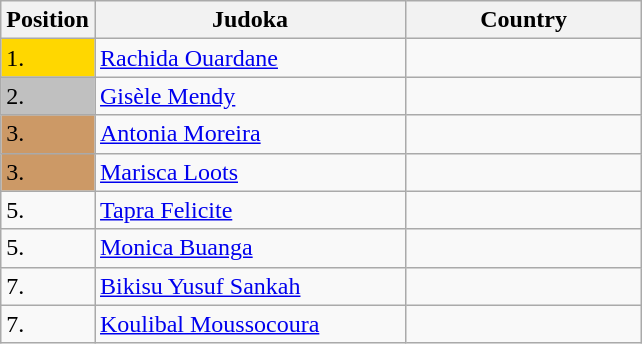<table class=wikitable>
<tr>
<th width=10>Position</th>
<th width=200>Judoka</th>
<th width=150>Country</th>
</tr>
<tr>
<td bgcolor=gold>1.</td>
<td><a href='#'>Rachida Ouardane</a></td>
<td></td>
</tr>
<tr>
<td bgcolor="silver">2.</td>
<td><a href='#'>Gisèle Mendy</a></td>
<td></td>
</tr>
<tr>
<td bgcolor="CC9966">3.</td>
<td><a href='#'>Antonia Moreira</a></td>
<td></td>
</tr>
<tr>
<td bgcolor="CC9966">3.</td>
<td><a href='#'>Marisca Loots</a></td>
<td></td>
</tr>
<tr>
<td>5.</td>
<td><a href='#'>Tapra Felicite</a></td>
<td></td>
</tr>
<tr>
<td>5.</td>
<td><a href='#'>Monica Buanga</a></td>
<td></td>
</tr>
<tr>
<td>7.</td>
<td><a href='#'>Bikisu Yusuf Sankah</a></td>
<td></td>
</tr>
<tr>
<td>7.</td>
<td><a href='#'>Koulibal Moussocoura</a></td>
<td></td>
</tr>
</table>
